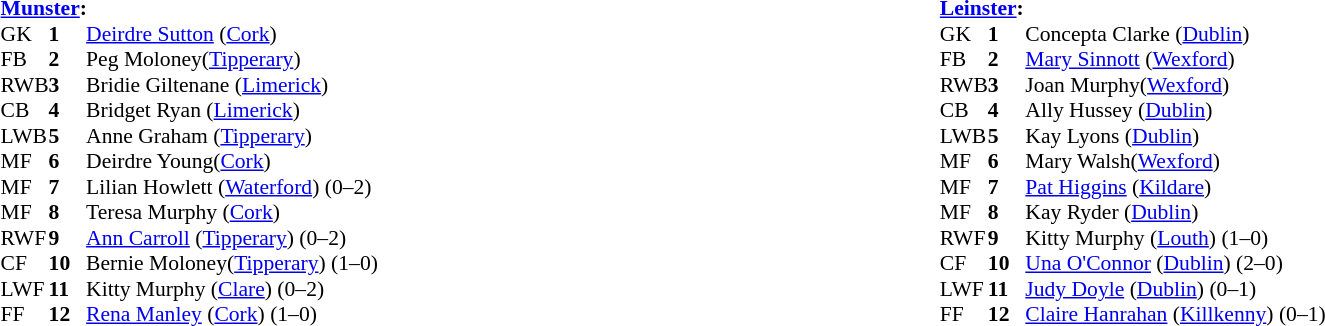<table width="100%">
<tr>
<td valign="top"></td>
<td valign="top" width="50%"><br><table style="font-size: 90%" cellspacing="0" cellpadding="0" align=center>
<tr>
<td colspan="4"><strong><a href='#'>Munster</a>:</strong></td>
</tr>
<tr>
<th width="25"></th>
<th width="25"></th>
</tr>
<tr>
<td>GK</td>
<td><strong>1</strong></td>
<td><a href='#'>Deirdre Sutton</a> (<a href='#'>Cork</a>)</td>
</tr>
<tr>
<td>FB</td>
<td><strong>2</strong></td>
<td>Peg Moloney(<a href='#'>Tipperary</a>)</td>
</tr>
<tr>
<td>RWB</td>
<td><strong>3</strong></td>
<td>Bridie Giltenane (<a href='#'>Limerick</a>)</td>
</tr>
<tr>
<td>CB</td>
<td><strong>4</strong></td>
<td>Bridget Ryan (<a href='#'>Limerick</a>)</td>
</tr>
<tr>
<td>LWB</td>
<td><strong>5</strong></td>
<td>Anne Graham (<a href='#'>Tipperary</a>)</td>
</tr>
<tr>
<td>MF</td>
<td><strong>6</strong></td>
<td>Deirdre Young(<a href='#'>Cork</a>)</td>
</tr>
<tr>
<td>MF</td>
<td><strong>7</strong></td>
<td>Lilian Howlett (<a href='#'>Waterford</a>) (0–2)</td>
</tr>
<tr>
<td>MF</td>
<td><strong>8</strong></td>
<td>Teresa Murphy (<a href='#'>Cork</a>)</td>
</tr>
<tr>
<td>RWF</td>
<td><strong>9</strong></td>
<td><a href='#'>Ann Carroll</a> (<a href='#'>Tipperary</a>) (0–2)</td>
</tr>
<tr>
<td>CF</td>
<td><strong>10</strong></td>
<td>Bernie Moloney(<a href='#'>Tipperary</a>) (1–0)</td>
</tr>
<tr>
<td>LWF</td>
<td><strong>11</strong></td>
<td>Kitty Murphy (<a href='#'>Clare</a>) (0–2)</td>
</tr>
<tr>
<td>FF</td>
<td><strong>12</strong></td>
<td><a href='#'>Rena Manley</a> (<a href='#'>Cork</a>) (1–0)</td>
</tr>
<tr>
</tr>
</table>
</td>
<td valign="top" width="50%"><br><table style="font-size: 90%" cellspacing="0" cellpadding="0" align=center>
<tr>
<td colspan="4"><strong><a href='#'>Leinster</a>:</strong></td>
</tr>
<tr>
<th width="25"></th>
<th width="25"></th>
</tr>
<tr>
<td>GK</td>
<td><strong>1</strong></td>
<td>Concepta Clarke (<a href='#'>Dublin</a>)</td>
</tr>
<tr>
<td>FB</td>
<td><strong>2</strong></td>
<td><a href='#'>Mary Sinnott</a> (<a href='#'>Wexford</a>)</td>
</tr>
<tr>
<td>RWB</td>
<td><strong>3</strong></td>
<td>Joan Murphy(<a href='#'>Wexford</a>)</td>
</tr>
<tr>
<td>CB</td>
<td><strong>4</strong></td>
<td>Ally Hussey (<a href='#'>Dublin</a>)</td>
</tr>
<tr>
<td>LWB</td>
<td><strong>5</strong></td>
<td>Kay Lyons (<a href='#'>Dublin</a>)</td>
</tr>
<tr>
<td>MF</td>
<td><strong>6</strong></td>
<td>Mary Walsh(<a href='#'>Wexford</a>)</td>
</tr>
<tr>
<td>MF</td>
<td><strong>7</strong></td>
<td><a href='#'>Pat Higgins</a> (<a href='#'>Kildare</a>)</td>
</tr>
<tr>
<td>MF</td>
<td><strong>8</strong></td>
<td>Kay Ryder (<a href='#'>Dublin</a>)</td>
</tr>
<tr>
<td>RWF</td>
<td><strong>9</strong></td>
<td>Kitty Murphy (<a href='#'>Louth</a>) (1–0)</td>
</tr>
<tr>
<td>CF</td>
<td><strong>10</strong></td>
<td><a href='#'>Una O'Connor</a> (<a href='#'>Dublin</a>) (2–0)</td>
</tr>
<tr>
<td>LWF</td>
<td><strong>11</strong></td>
<td><a href='#'>Judy Doyle</a> (<a href='#'>Dublin</a>) (0–1)</td>
</tr>
<tr>
<td>FF</td>
<td><strong>12</strong></td>
<td><a href='#'>Claire Hanrahan</a> (<a href='#'>Killkenny</a>) (0–1)</td>
</tr>
<tr>
</tr>
</table>
</td>
</tr>
</table>
